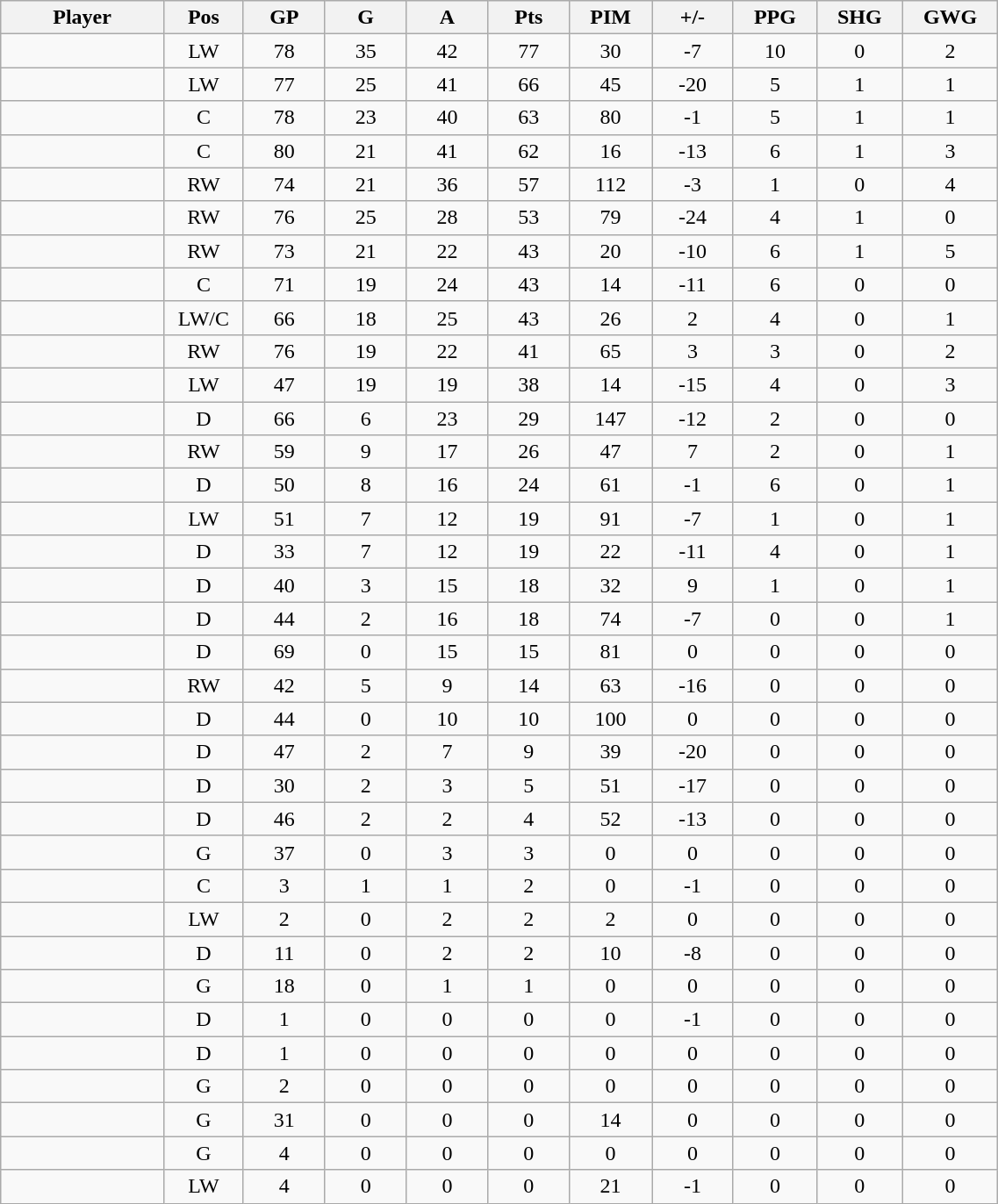<table class="wikitable sortable" width="60%">
<tr ALIGN="center">
<th bgcolor="#DDDDFF" width="10%">Player</th>
<th bgcolor="#DDDDFF" width="3%" title="Position">Pos</th>
<th bgcolor="#DDDDFF" width="5%" title="Games played">GP</th>
<th bgcolor="#DDDDFF" width="5%" title="Goals">G</th>
<th bgcolor="#DDDDFF" width="5%" title="Assists">A</th>
<th bgcolor="#DDDDFF" width="5%" title="Points">Pts</th>
<th bgcolor="#DDDDFF" width="5%" title="Penalties in minutes">PIM</th>
<th bgcolor="#DDDDFF" width="5%" title="Plus/minus">+/-</th>
<th bgcolor="#DDDDFF" width="5%" title="Power-play goals">PPG</th>
<th bgcolor="#DDDDFF" width="5%" title="Short-handed goals">SHG</th>
<th bgcolor="#DDDDFF" width="5%" title="Game-winning goals">GWG</th>
</tr>
<tr align="center">
<td align="right"></td>
<td>LW</td>
<td>78</td>
<td>35</td>
<td>42</td>
<td>77</td>
<td>30</td>
<td>-7</td>
<td>10</td>
<td>0</td>
<td>2</td>
</tr>
<tr align="center">
<td align="right"></td>
<td>LW</td>
<td>77</td>
<td>25</td>
<td>41</td>
<td>66</td>
<td>45</td>
<td>-20</td>
<td>5</td>
<td>1</td>
<td>1</td>
</tr>
<tr align="center">
<td align="right"></td>
<td>C</td>
<td>78</td>
<td>23</td>
<td>40</td>
<td>63</td>
<td>80</td>
<td>-1</td>
<td>5</td>
<td>1</td>
<td>1</td>
</tr>
<tr align="center">
<td align="right"></td>
<td>C</td>
<td>80</td>
<td>21</td>
<td>41</td>
<td>62</td>
<td>16</td>
<td>-13</td>
<td>6</td>
<td>1</td>
<td>3</td>
</tr>
<tr align="center">
<td align="right"></td>
<td>RW</td>
<td>74</td>
<td>21</td>
<td>36</td>
<td>57</td>
<td>112</td>
<td>-3</td>
<td>1</td>
<td>0</td>
<td>4</td>
</tr>
<tr align="center">
<td align="right"></td>
<td>RW</td>
<td>76</td>
<td>25</td>
<td>28</td>
<td>53</td>
<td>79</td>
<td>-24</td>
<td>4</td>
<td>1</td>
<td>0</td>
</tr>
<tr align="center">
<td align="right"></td>
<td>RW</td>
<td>73</td>
<td>21</td>
<td>22</td>
<td>43</td>
<td>20</td>
<td>-10</td>
<td>6</td>
<td>1</td>
<td>5</td>
</tr>
<tr align="center">
<td align="right"></td>
<td>C</td>
<td>71</td>
<td>19</td>
<td>24</td>
<td>43</td>
<td>14</td>
<td>-11</td>
<td>6</td>
<td>0</td>
<td>0</td>
</tr>
<tr align="center">
<td align="right"></td>
<td>LW/C</td>
<td>66</td>
<td>18</td>
<td>25</td>
<td>43</td>
<td>26</td>
<td>2</td>
<td>4</td>
<td>0</td>
<td>1</td>
</tr>
<tr align="center">
<td align="right"></td>
<td>RW</td>
<td>76</td>
<td>19</td>
<td>22</td>
<td>41</td>
<td>65</td>
<td>3</td>
<td>3</td>
<td>0</td>
<td>2</td>
</tr>
<tr align="center">
<td align="right"></td>
<td>LW</td>
<td>47</td>
<td>19</td>
<td>19</td>
<td>38</td>
<td>14</td>
<td>-15</td>
<td>4</td>
<td>0</td>
<td>3</td>
</tr>
<tr align="center">
<td align="right"></td>
<td>D</td>
<td>66</td>
<td>6</td>
<td>23</td>
<td>29</td>
<td>147</td>
<td>-12</td>
<td>2</td>
<td>0</td>
<td>0</td>
</tr>
<tr align="center">
<td align="right"></td>
<td>RW</td>
<td>59</td>
<td>9</td>
<td>17</td>
<td>26</td>
<td>47</td>
<td>7</td>
<td>2</td>
<td>0</td>
<td>1</td>
</tr>
<tr align="center">
<td align="right"></td>
<td>D</td>
<td>50</td>
<td>8</td>
<td>16</td>
<td>24</td>
<td>61</td>
<td>-1</td>
<td>6</td>
<td>0</td>
<td>1</td>
</tr>
<tr align="center">
<td align="right"></td>
<td>LW</td>
<td>51</td>
<td>7</td>
<td>12</td>
<td>19</td>
<td>91</td>
<td>-7</td>
<td>1</td>
<td>0</td>
<td>1</td>
</tr>
<tr align="center">
<td align="right"></td>
<td>D</td>
<td>33</td>
<td>7</td>
<td>12</td>
<td>19</td>
<td>22</td>
<td>-11</td>
<td>4</td>
<td>0</td>
<td>1</td>
</tr>
<tr align="center">
<td align="right"></td>
<td>D</td>
<td>40</td>
<td>3</td>
<td>15</td>
<td>18</td>
<td>32</td>
<td>9</td>
<td>1</td>
<td>0</td>
<td>1</td>
</tr>
<tr align="center">
<td align="right"></td>
<td>D</td>
<td>44</td>
<td>2</td>
<td>16</td>
<td>18</td>
<td>74</td>
<td>-7</td>
<td>0</td>
<td>0</td>
<td>1</td>
</tr>
<tr align="center">
<td align="right"></td>
<td>D</td>
<td>69</td>
<td>0</td>
<td>15</td>
<td>15</td>
<td>81</td>
<td>0</td>
<td>0</td>
<td>0</td>
<td>0</td>
</tr>
<tr align="center">
<td align="right"></td>
<td>RW</td>
<td>42</td>
<td>5</td>
<td>9</td>
<td>14</td>
<td>63</td>
<td>-16</td>
<td>0</td>
<td>0</td>
<td>0</td>
</tr>
<tr align="center">
<td align="right"></td>
<td>D</td>
<td>44</td>
<td>0</td>
<td>10</td>
<td>10</td>
<td>100</td>
<td>0</td>
<td>0</td>
<td>0</td>
<td>0</td>
</tr>
<tr align="center">
<td align="right"></td>
<td>D</td>
<td>47</td>
<td>2</td>
<td>7</td>
<td>9</td>
<td>39</td>
<td>-20</td>
<td>0</td>
<td>0</td>
<td>0</td>
</tr>
<tr align="center">
<td align="right"></td>
<td>D</td>
<td>30</td>
<td>2</td>
<td>3</td>
<td>5</td>
<td>51</td>
<td>-17</td>
<td>0</td>
<td>0</td>
<td>0</td>
</tr>
<tr align="center">
<td align="right"></td>
<td>D</td>
<td>46</td>
<td>2</td>
<td>2</td>
<td>4</td>
<td>52</td>
<td>-13</td>
<td>0</td>
<td>0</td>
<td>0</td>
</tr>
<tr align="center">
<td align="right"></td>
<td>G</td>
<td>37</td>
<td>0</td>
<td>3</td>
<td>3</td>
<td>0</td>
<td>0</td>
<td>0</td>
<td>0</td>
<td>0</td>
</tr>
<tr align="center">
<td align="right"></td>
<td>C</td>
<td>3</td>
<td>1</td>
<td>1</td>
<td>2</td>
<td>0</td>
<td>-1</td>
<td>0</td>
<td>0</td>
<td>0</td>
</tr>
<tr align="center">
<td align="right"></td>
<td>LW</td>
<td>2</td>
<td>0</td>
<td>2</td>
<td>2</td>
<td>2</td>
<td>0</td>
<td>0</td>
<td>0</td>
<td>0</td>
</tr>
<tr align="center">
<td align="right"></td>
<td>D</td>
<td>11</td>
<td>0</td>
<td>2</td>
<td>2</td>
<td>10</td>
<td>-8</td>
<td>0</td>
<td>0</td>
<td>0</td>
</tr>
<tr align="center">
<td align="right"></td>
<td>G</td>
<td>18</td>
<td>0</td>
<td>1</td>
<td>1</td>
<td>0</td>
<td>0</td>
<td>0</td>
<td>0</td>
<td>0</td>
</tr>
<tr align="center">
<td align="right"></td>
<td>D</td>
<td>1</td>
<td>0</td>
<td>0</td>
<td>0</td>
<td>0</td>
<td>-1</td>
<td>0</td>
<td>0</td>
<td>0</td>
</tr>
<tr align="center">
<td align="right"></td>
<td>D</td>
<td>1</td>
<td>0</td>
<td>0</td>
<td>0</td>
<td>0</td>
<td>0</td>
<td>0</td>
<td>0</td>
<td>0</td>
</tr>
<tr align="center">
<td align="right"></td>
<td>G</td>
<td>2</td>
<td>0</td>
<td>0</td>
<td>0</td>
<td>0</td>
<td>0</td>
<td>0</td>
<td>0</td>
<td>0</td>
</tr>
<tr align="center">
<td align="right"></td>
<td>G</td>
<td>31</td>
<td>0</td>
<td>0</td>
<td>0</td>
<td>14</td>
<td>0</td>
<td>0</td>
<td>0</td>
<td>0</td>
</tr>
<tr align="center">
<td align="right"></td>
<td>G</td>
<td>4</td>
<td>0</td>
<td>0</td>
<td>0</td>
<td>0</td>
<td>0</td>
<td>0</td>
<td>0</td>
<td>0</td>
</tr>
<tr align="center">
<td align="right"></td>
<td>LW</td>
<td>4</td>
<td>0</td>
<td>0</td>
<td>0</td>
<td>21</td>
<td>-1</td>
<td>0</td>
<td>0</td>
<td>0</td>
</tr>
</table>
